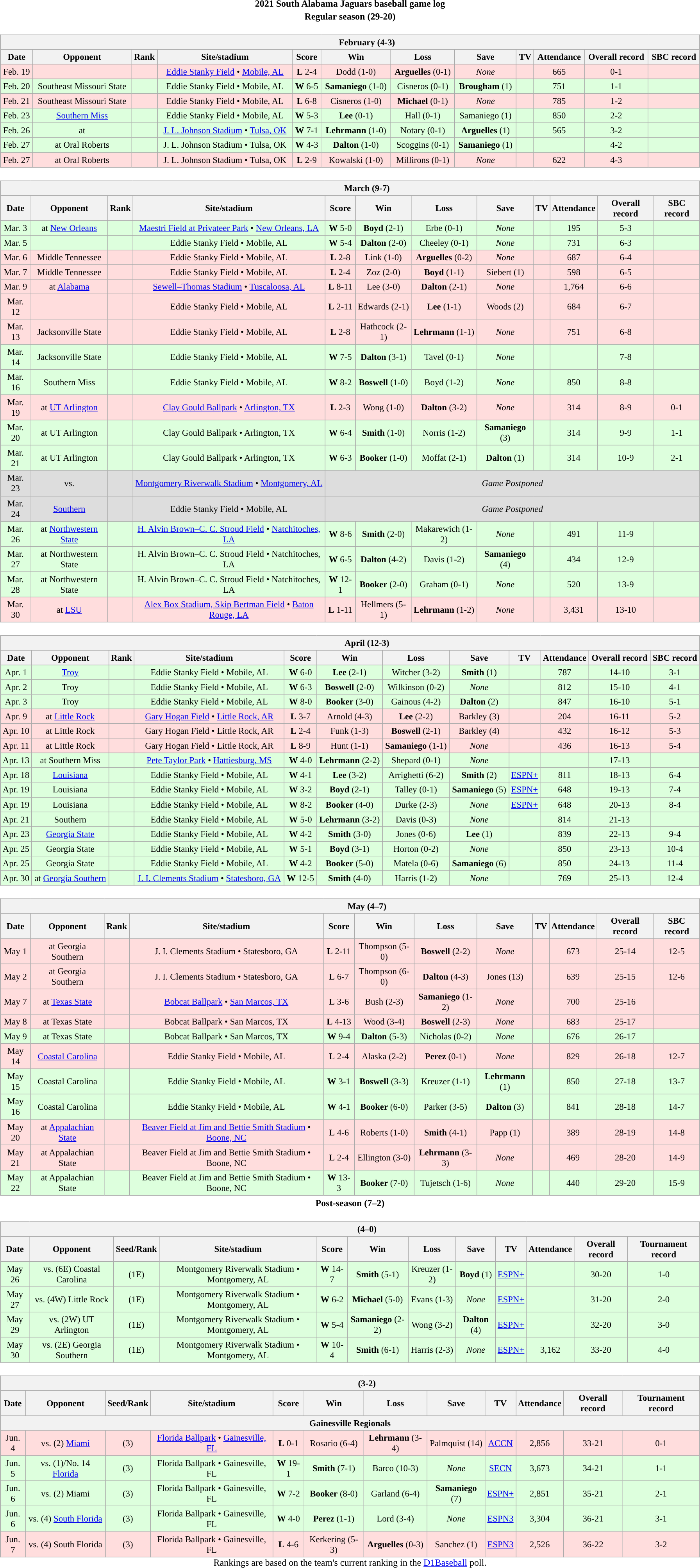<table class="toccolours" width=95% style="clear:both; margin:1.5em auto; text-align:center;">
<tr>
<th colspan=2>2021 South Alabama Jaguars baseball game log</th>
</tr>
<tr>
<th colspan=2>Regular season (29-20)</th>
</tr>
<tr valign="top">
<td><br><table class="wikitable collapsible" style="margin:auto; width:100%; text-align:center; font-size:95%">
<tr>
<th colspan=12 style="padding-left:4em;">February (4-3)</th>
</tr>
<tr>
<th>Date</th>
<th>Opponent</th>
<th>Rank</th>
<th>Site/stadium</th>
<th>Score</th>
<th>Win</th>
<th>Loss</th>
<th>Save</th>
<th>TV</th>
<th>Attendance</th>
<th>Overall record</th>
<th>SBC record</th>
</tr>
<tr align="center" bgcolor=#ffdddd>
<td>Feb. 19</td>
<td></td>
<td></td>
<td><a href='#'>Eddie Stanky Field</a> • <a href='#'>Mobile, AL</a></td>
<td><strong>L</strong> 2-4</td>
<td>Dodd (1-0)</td>
<td><strong>Arguelles</strong> (0-1)</td>
<td><em>None</em></td>
<td></td>
<td>665</td>
<td>0-1</td>
<td></td>
</tr>
<tr align="center" bgcolor=#ddffdd>
<td>Feb. 20</td>
<td>Southeast Missouri State</td>
<td></td>
<td>Eddie Stanky Field • Mobile, AL</td>
<td><strong>W</strong> 6-5</td>
<td><strong>Samaniego</strong> (1-0)</td>
<td>Cisneros (0-1)</td>
<td><strong>Brougham</strong> (1)</td>
<td></td>
<td>751</td>
<td>1-1</td>
<td></td>
</tr>
<tr align="center" bgcolor=#ffdddd>
<td>Feb. 21</td>
<td>Southeast Missouri State</td>
<td></td>
<td>Eddie Stanky Field • Mobile, AL</td>
<td><strong>L</strong> 6-8</td>
<td>Cisneros (1-0)</td>
<td><strong>Michael</strong> (0-1)</td>
<td><em>None</em></td>
<td></td>
<td>785</td>
<td>1-2</td>
<td></td>
</tr>
<tr align="center" bgcolor=#ddffdd>
<td>Feb. 23</td>
<td><a href='#'>Southern Miss</a></td>
<td></td>
<td>Eddie Stanky Field • Mobile, AL</td>
<td><strong>W</strong> 5-3</td>
<td><strong>Lee</strong> (0-1)</td>
<td>Hall (0-1)</td>
<td>Samaniego (1)</td>
<td></td>
<td>850</td>
<td>2-2</td>
<td></td>
</tr>
<tr align="center" bgcolor=#ddffdd>
<td>Feb. 26</td>
<td>at </td>
<td></td>
<td><a href='#'>J. L. Johnson Stadium</a> • <a href='#'>Tulsa, OK</a></td>
<td><strong>W</strong> 7-1</td>
<td><strong>Lehrmann</strong> (1-0)</td>
<td>Notary (0-1)</td>
<td><strong>Arguelles</strong> (1)</td>
<td></td>
<td>565</td>
<td>3-2</td>
<td></td>
</tr>
<tr align="center" bgcolor=#ddffdd>
<td>Feb. 27</td>
<td>at Oral Roberts</td>
<td></td>
<td>J. L. Johnson Stadium • Tulsa, OK</td>
<td><strong>W</strong> 4-3</td>
<td><strong>Dalton</strong> (1-0)</td>
<td>Scoggins (0-1)</td>
<td><strong>Samaniego</strong> (1)</td>
<td></td>
<td></td>
<td>4-2</td>
<td></td>
</tr>
<tr align="center" bgcolor=#ffdddd>
<td>Feb. 27</td>
<td>at Oral Roberts</td>
<td></td>
<td>J. L. Johnson Stadium • Tulsa, OK</td>
<td><strong>L</strong> 2-9</td>
<td>Kowalski (1-0)</td>
<td>Millirons (0-1)</td>
<td><em>None</em></td>
<td></td>
<td>622</td>
<td>4-3</td>
<td></td>
</tr>
</table>
</td>
</tr>
<tr>
<td><br><table class="wikitable collapsible " style="margin:auto; width:100%; text-align:center; font-size:95%">
<tr>
<th colspan=12 style="padding-left:4em;">March (9-7)</th>
</tr>
<tr>
<th>Date</th>
<th>Opponent</th>
<th>Rank</th>
<th>Site/stadium</th>
<th>Score</th>
<th>Win</th>
<th>Loss</th>
<th>Save</th>
<th>TV</th>
<th>Attendance</th>
<th>Overall record</th>
<th>SBC record</th>
</tr>
<tr align="center" bgcolor=#ddffdd>
<td>Mar. 3</td>
<td>at <a href='#'>New Orleans</a></td>
<td></td>
<td><a href='#'>Maestri Field at Privateer Park</a> • <a href='#'>New Orleans, LA</a></td>
<td><strong>W</strong> 5-0</td>
<td><strong>Boyd</strong> (2-1)</td>
<td>Erbe (0-1)</td>
<td><em>None</em></td>
<td></td>
<td>195</td>
<td>5-3</td>
<td></td>
</tr>
<tr align="center" bgcolor=#ddffdd>
<td>Mar. 5</td>
<td></td>
<td></td>
<td>Eddie Stanky Field • Mobile, AL</td>
<td><strong>W</strong> 5-4</td>
<td><strong>Dalton</strong> (2-0)</td>
<td>Cheeley (0-1)</td>
<td><em>None</em></td>
<td></td>
<td>731</td>
<td>6-3</td>
<td></td>
</tr>
<tr align="center" bgcolor=#ffdddd>
<td>Mar. 6</td>
<td>Middle Tennessee</td>
<td></td>
<td>Eddie Stanky Field • Mobile, AL</td>
<td><strong>L</strong> 2-8</td>
<td>Link (1-0)</td>
<td><strong>Arguelles</strong> (0-2)</td>
<td><em>None</em></td>
<td></td>
<td>687</td>
<td>6-4</td>
<td></td>
</tr>
<tr align="center" bgcolor=#ffdddd>
<td>Mar. 7</td>
<td>Middle Tennessee</td>
<td></td>
<td>Eddie Stanky Field • Mobile, AL</td>
<td><strong>L</strong> 2-4</td>
<td>Zoz (2-0)</td>
<td><strong>Boyd</strong> (1-1)</td>
<td>Siebert (1)</td>
<td></td>
<td>598</td>
<td>6-5</td>
<td></td>
</tr>
<tr align="center" bgcolor=#ffdddd>
<td>Mar. 9</td>
<td>at <a href='#'>Alabama</a></td>
<td></td>
<td><a href='#'>Sewell–Thomas Stadium</a> • <a href='#'>Tuscaloosa, AL</a></td>
<td><strong>L</strong> 8-11</td>
<td>Lee (3-0)</td>
<td><strong>Dalton</strong> (2-1)</td>
<td><em>None</em></td>
<td></td>
<td>1,764</td>
<td>6-6</td>
<td></td>
</tr>
<tr align="center" bgcolor=#ffdddd>
<td>Mar. 12</td>
<td></td>
<td></td>
<td>Eddie Stanky Field • Mobile, AL</td>
<td><strong>L</strong> 2-11</td>
<td>Edwards (2-1)</td>
<td><strong>Lee</strong> (1-1)</td>
<td>Woods (2)</td>
<td></td>
<td>684</td>
<td>6-7</td>
<td></td>
</tr>
<tr align="center" bgcolor=#ffdddd>
<td>Mar. 13</td>
<td>Jacksonville State</td>
<td></td>
<td>Eddie Stanky Field • Mobile, AL</td>
<td><strong>L</strong> 2-8</td>
<td>Hathcock (2-1)</td>
<td><strong>Lehrmann</strong> (1-1)</td>
<td><em>None</em></td>
<td></td>
<td>751</td>
<td>6-8</td>
<td></td>
</tr>
<tr align="center" bgcolor=#ddffdd>
<td>Mar. 14</td>
<td>Jacksonville State</td>
<td></td>
<td>Eddie Stanky Field • Mobile, AL</td>
<td><strong>W</strong> 7-5</td>
<td><strong>Dalton</strong> (3-1)</td>
<td>Tavel (0-1)</td>
<td><em>None</em></td>
<td></td>
<td></td>
<td>7-8</td>
<td></td>
</tr>
<tr align="center" bgcolor=#ddffdd>
<td>Mar. 16</td>
<td>Southern Miss</td>
<td></td>
<td>Eddie Stanky Field • Mobile, AL</td>
<td><strong>W</strong> 8-2</td>
<td><strong>Boswell</strong> (1-0)</td>
<td>Boyd (1-2)</td>
<td><em>None</em></td>
<td></td>
<td>850</td>
<td>8-8</td>
<td></td>
</tr>
<tr align="center" bgcolor=#ffdddd>
<td>Mar. 19</td>
<td>at <a href='#'>UT Arlington</a></td>
<td></td>
<td><a href='#'>Clay Gould Ballpark</a> • <a href='#'>Arlington, TX</a></td>
<td><strong>L</strong> 2-3</td>
<td>Wong (1-0)</td>
<td><strong>Dalton</strong> (3-2)</td>
<td><em>None</em></td>
<td></td>
<td>314</td>
<td>8-9</td>
<td>0-1</td>
</tr>
<tr align="center" bgcolor=#ddffdd>
<td>Mar. 20</td>
<td>at UT Arlington</td>
<td></td>
<td>Clay Gould Ballpark • Arlington, TX</td>
<td><strong>W</strong> 6-4</td>
<td><strong>Smith</strong> (1-0)</td>
<td>Norris (1-2)</td>
<td><strong>Samaniego</strong> (3)</td>
<td></td>
<td>314</td>
<td>9-9</td>
<td>1-1</td>
</tr>
<tr align="center" bgcolor=#ddffdd>
<td>Mar. 21</td>
<td>at UT Arlington</td>
<td></td>
<td>Clay Gould Ballpark • Arlington, TX</td>
<td><strong>W</strong> 6-3</td>
<td><strong>Booker</strong> (1-0)</td>
<td>Moffat (2-1)</td>
<td><strong>Dalton</strong> (1)</td>
<td></td>
<td>314</td>
<td>10-9</td>
<td>2-1</td>
</tr>
<tr align="center" bgcolor=#dddddd>
<td>Mar. 23</td>
<td>vs. </td>
<td></td>
<td><a href='#'>Montgomery Riverwalk Stadium</a> • <a href='#'>Montgomery, AL</a></td>
<td colspan=12><em>Game Postponed</em></td>
</tr>
<tr align="center" bgcolor=#dddddd>
<td>Mar. 24</td>
<td><a href='#'>Southern</a></td>
<td></td>
<td>Eddie Stanky Field • Mobile, AL</td>
<td colspan=12><em>Game Postponed</em></td>
</tr>
<tr align="center" bgcolor=#ddffdd>
<td>Mar. 26</td>
<td>at <a href='#'>Northwestern State</a></td>
<td></td>
<td><a href='#'>H. Alvin Brown–C. C. Stroud Field</a> • <a href='#'>Natchitoches, LA</a></td>
<td><strong>W</strong> 8-6</td>
<td><strong>Smith</strong> (2-0)</td>
<td>Makarewich (1-2)</td>
<td><em>None</em></td>
<td></td>
<td>491</td>
<td>11-9</td>
<td></td>
</tr>
<tr align="center" bgcolor=#ddffdd>
<td>Mar. 27</td>
<td>at Northwestern State</td>
<td></td>
<td>H. Alvin Brown–C. C. Stroud Field • Natchitoches, LA</td>
<td><strong>W</strong> 6-5</td>
<td><strong>Dalton</strong> (4-2)</td>
<td>Davis (1-2)</td>
<td><strong>Samaniego</strong> (4)</td>
<td></td>
<td>434</td>
<td>12-9</td>
<td></td>
</tr>
<tr align="center" bgcolor=#ddffdd>
<td>Mar. 28</td>
<td>at Northwestern State</td>
<td></td>
<td>H. Alvin Brown–C. C. Stroud Field • Natchitoches, LA</td>
<td><strong>W</strong> 12-1</td>
<td><strong>Booker</strong> (2-0)</td>
<td>Graham (0-1)</td>
<td><em>None</em></td>
<td></td>
<td>520</td>
<td>13-9</td>
<td></td>
</tr>
<tr align="center" bgcolor=#ffdddd>
<td>Mar. 30</td>
<td>at <a href='#'>LSU</a></td>
<td></td>
<td><a href='#'>Alex Box Stadium, Skip Bertman Field</a> • <a href='#'>Baton Rouge, LA</a></td>
<td><strong>L</strong> 1-11</td>
<td>Hellmers (5-1)</td>
<td><strong>Lehrmann</strong> (1-2)</td>
<td><em>None</em></td>
<td></td>
<td>3,431</td>
<td>13-10</td>
<td></td>
</tr>
</table>
</td>
</tr>
<tr>
<td><br><table class="wikitable collapsible" style="margin:auto; width:100%; text-align:center; font-size:95%">
<tr>
<th colspan=12 style="padding-left:4em;">April (12-3)</th>
</tr>
<tr>
<th>Date</th>
<th>Opponent</th>
<th>Rank</th>
<th>Site/stadium</th>
<th>Score</th>
<th>Win</th>
<th>Loss</th>
<th>Save</th>
<th>TV</th>
<th>Attendance</th>
<th>Overall record</th>
<th>SBC record</th>
</tr>
<tr align="center" bgcolor=#ddffdd>
<td>Apr. 1</td>
<td><a href='#'>Troy</a></td>
<td></td>
<td>Eddie Stanky Field • Mobile, AL</td>
<td><strong>W</strong> 6-0</td>
<td><strong>Lee</strong> (2-1)</td>
<td>Witcher (3-2)</td>
<td><strong>Smith</strong> (1)</td>
<td></td>
<td>787</td>
<td>14-10</td>
<td>3-1</td>
</tr>
<tr align="center" bgcolor=#ddffdd>
<td>Apr. 2</td>
<td>Troy</td>
<td></td>
<td>Eddie Stanky Field • Mobile, AL</td>
<td><strong>W</strong> 6-3</td>
<td><strong>Boswell</strong> (2-0)</td>
<td>Wilkinson (0-2)</td>
<td><em>None</em></td>
<td></td>
<td>812</td>
<td>15-10</td>
<td>4-1</td>
</tr>
<tr align="center" bgcolor=#ddffdd>
<td>Apr. 3</td>
<td>Troy</td>
<td></td>
<td>Eddie Stanky Field • Mobile, AL</td>
<td><strong>W</strong> 8-0</td>
<td><strong>Booker</strong> (3-0)</td>
<td>Gainous (4-2)</td>
<td><strong>Dalton</strong> (2)</td>
<td></td>
<td>847</td>
<td>16-10</td>
<td>5-1</td>
</tr>
<tr align="center" bgcolor=#ffdddd>
<td>Apr. 9</td>
<td>at <a href='#'>Little Rock</a></td>
<td></td>
<td><a href='#'>Gary Hogan Field</a> • <a href='#'>Little Rock, AR</a></td>
<td><strong>L</strong> 3-7</td>
<td>Arnold (4-3)</td>
<td><strong>Lee</strong> (2-2)</td>
<td>Barkley (3)</td>
<td></td>
<td>204</td>
<td>16-11</td>
<td>5-2</td>
</tr>
<tr align="center" bgcolor=#ffdddd>
<td>Apr. 10</td>
<td>at Little Rock</td>
<td></td>
<td>Gary Hogan Field • Little Rock, AR</td>
<td><strong>L</strong> 2-4</td>
<td>Funk (1-3)</td>
<td><strong>Boswell</strong> (2-1)</td>
<td>Barkley (4)</td>
<td></td>
<td>432</td>
<td>16-12</td>
<td>5-3</td>
</tr>
<tr align="center" bgcolor=#ffdddd>
<td>Apr. 11</td>
<td>at Little Rock</td>
<td></td>
<td>Gary Hogan Field • Little Rock, AR</td>
<td><strong>L</strong> 8-9</td>
<td>Hunt (1-1)</td>
<td><strong>Samaniego</strong> (1-1)</td>
<td><em>None</em></td>
<td></td>
<td>436</td>
<td>16-13</td>
<td>5-4</td>
</tr>
<tr align="center" bgcolor=#ddffdd>
<td>Apr. 13</td>
<td>at Southern Miss</td>
<td></td>
<td><a href='#'>Pete Taylor Park</a> • <a href='#'>Hattiesburg, MS</a></td>
<td><strong>W</strong> 4-0</td>
<td><strong>Lehrmann</strong> (2-2)</td>
<td>Shepard (0-1)</td>
<td><em>None</em></td>
<td></td>
<td></td>
<td>17-13</td>
<td></td>
</tr>
<tr align="center" bgcolor=#ddffdd>
<td>Apr. 18</td>
<td><a href='#'>Louisiana</a></td>
<td></td>
<td>Eddie Stanky Field • Mobile, AL</td>
<td><strong>W</strong> 4-1</td>
<td><strong>Lee</strong> (3-2)</td>
<td>Arrighetti (6-2)</td>
<td><strong>Smith</strong> (2)</td>
<td><a href='#'>ESPN+</a></td>
<td>811</td>
<td>18-13</td>
<td>6-4</td>
</tr>
<tr align="center" bgcolor=#ddffdd>
<td>Apr. 19</td>
<td>Louisiana</td>
<td></td>
<td>Eddie Stanky Field • Mobile, AL</td>
<td><strong>W</strong> 3-2</td>
<td><strong>Boyd</strong> (2-1)</td>
<td>Talley (0-1)</td>
<td><strong>Samaniego</strong> (5)</td>
<td><a href='#'>ESPN+</a></td>
<td>648</td>
<td>19-13</td>
<td>7-4</td>
</tr>
<tr align="center" bgcolor=#ddffdd>
<td>Apr. 19</td>
<td>Louisiana</td>
<td></td>
<td>Eddie Stanky Field • Mobile, AL</td>
<td><strong>W</strong> 8-2</td>
<td><strong>Booker</strong> (4-0)</td>
<td>Durke (2-3)</td>
<td><em>None</em></td>
<td><a href='#'>ESPN+</a></td>
<td>648</td>
<td>20-13</td>
<td>8-4</td>
</tr>
<tr align="center" bgcolor=#ddffdd>
<td>Apr. 21</td>
<td>Southern</td>
<td></td>
<td>Eddie Stanky Field • Mobile, AL</td>
<td><strong>W</strong> 5-0</td>
<td><strong>Lehrmann</strong> (3-2)</td>
<td>Davis (0-3)</td>
<td><em>None</em></td>
<td></td>
<td>814</td>
<td>21-13</td>
<td></td>
</tr>
<tr align="center" bgcolor=#ddffdd>
<td>Apr. 23</td>
<td><a href='#'>Georgia State</a></td>
<td></td>
<td>Eddie Stanky Field • Mobile, AL</td>
<td><strong>W</strong> 4-2</td>
<td><strong>Smith</strong> (3-0)</td>
<td>Jones (0-6)</td>
<td><strong>Lee</strong> (1)</td>
<td></td>
<td>839</td>
<td>22-13</td>
<td>9-4</td>
</tr>
<tr align="center" bgcolor=#ddffdd>
<td>Apr. 25</td>
<td>Georgia State</td>
<td></td>
<td>Eddie Stanky Field • Mobile, AL</td>
<td><strong>W</strong> 5-1</td>
<td><strong>Boyd</strong> (3-1)</td>
<td>Horton (0-2)</td>
<td><em>None</em></td>
<td></td>
<td>850</td>
<td>23-13</td>
<td>10-4</td>
</tr>
<tr align="center" bgcolor=#ddffdd>
<td>Apr. 25</td>
<td>Georgia State</td>
<td></td>
<td>Eddie Stanky Field • Mobile, AL</td>
<td><strong>W</strong> 4-2</td>
<td><strong>Booker</strong> (5-0)</td>
<td>Matela (0-6)</td>
<td><strong>Samaniego</strong> (6)</td>
<td></td>
<td>850</td>
<td>24-13</td>
<td>11-4</td>
</tr>
<tr align="center" bgcolor=#ddffdd>
<td>Apr. 30</td>
<td>at <a href='#'>Georgia Southern</a></td>
<td></td>
<td><a href='#'>J. I. Clements Stadium</a> • <a href='#'>Statesboro, GA</a></td>
<td><strong>W</strong> 12-5</td>
<td><strong>Smith</strong> (4-0)</td>
<td>Harris (1-2)</td>
<td><em>None</em></td>
<td></td>
<td>769</td>
<td>25-13</td>
<td>12-4</td>
</tr>
</table>
</td>
</tr>
<tr>
<td><br><table class="wikitable collapsible" style="margin:auto; width:100%; text-align:center; font-size:95%">
<tr>
<th colspan=13 style="padding-left:4em;">May (4–7)</th>
</tr>
<tr>
<th>Date</th>
<th>Opponent</th>
<th>Rank</th>
<th>Site/stadium</th>
<th>Score</th>
<th>Win</th>
<th>Loss</th>
<th>Save</th>
<th>TV</th>
<th>Attendance</th>
<th>Overall record</th>
<th>SBC record</th>
</tr>
<tr align="center" bgcolor=#ffdddd>
<td>May 1</td>
<td>at Georgia Southern</td>
<td></td>
<td>J. I. Clements Stadium • Statesboro, GA</td>
<td><strong>L</strong> 2-11</td>
<td>Thompson (5-0)</td>
<td><strong>Boswell</strong> (2-2)</td>
<td><em>None</em></td>
<td></td>
<td>673</td>
<td>25-14</td>
<td>12-5</td>
</tr>
<tr align="center" bgcolor=#ffdddd>
<td>May 2</td>
<td>at Georgia Southern</td>
<td></td>
<td>J. I. Clements Stadium • Statesboro, GA</td>
<td><strong>L</strong> 6-7</td>
<td>Thompson (6-0)</td>
<td><strong>Dalton</strong> (4-3)</td>
<td>Jones (13)</td>
<td></td>
<td>639</td>
<td>25-15</td>
<td>12-6</td>
</tr>
<tr align="center" bgcolor=#ffdddd>
<td>May 7</td>
<td>at <a href='#'>Texas State</a></td>
<td></td>
<td><a href='#'>Bobcat Ballpark</a> • <a href='#'>San Marcos, TX</a></td>
<td><strong>L</strong> 3-6</td>
<td>Bush (2-3)</td>
<td><strong>Samaniego</strong> (1-2)</td>
<td><em>None</em></td>
<td></td>
<td>700</td>
<td>25-16</td>
<td></td>
</tr>
<tr align="center" bgcolor=#ffdddd>
<td>May 8</td>
<td>at Texas State</td>
<td></td>
<td>Bobcat Ballpark • San Marcos, TX</td>
<td><strong>L</strong> 4-13</td>
<td>Wood (3-4)</td>
<td><strong>Boswell</strong> (2-3)</td>
<td><em>None</em></td>
<td></td>
<td>683</td>
<td>25-17</td>
<td></td>
</tr>
<tr align="center" bgcolor=#ddffdd>
<td>May 9</td>
<td>at Texas State</td>
<td></td>
<td>Bobcat Ballpark • San Marcos, TX</td>
<td><strong>W</strong> 9-4</td>
<td><strong>Dalton</strong> (5-3)</td>
<td>Nicholas (0-2)</td>
<td><em>None</em></td>
<td></td>
<td>676</td>
<td>26-17</td>
<td></td>
</tr>
<tr align="center" bgcolor=#ffdddd>
<td>May 14</td>
<td><a href='#'>Coastal Carolina</a></td>
<td></td>
<td>Eddie Stanky Field • Mobile, AL</td>
<td><strong>L</strong> 2-4</td>
<td>Alaska (2-2)</td>
<td><strong>Perez</strong> (0-1)</td>
<td><em>None</em></td>
<td></td>
<td>829</td>
<td>26-18</td>
<td>12-7</td>
</tr>
<tr align="center" bgcolor=#ddffdd>
<td>May 15</td>
<td>Coastal Carolina</td>
<td></td>
<td>Eddie Stanky Field • Mobile, AL</td>
<td><strong>W</strong> 3-1</td>
<td><strong>Boswell</strong> (3-3)</td>
<td>Kreuzer (1-1)</td>
<td><strong>Lehrmann</strong> (1)</td>
<td></td>
<td>850</td>
<td>27-18</td>
<td>13-7</td>
</tr>
<tr align="center" bgcolor=#ddffdd>
<td>May 16</td>
<td>Coastal Carolina</td>
<td></td>
<td>Eddie Stanky Field • Mobile, AL</td>
<td><strong>W</strong> 4-1</td>
<td><strong>Booker</strong> (6-0)</td>
<td>Parker (3-5)</td>
<td><strong>Dalton</strong> (3)</td>
<td></td>
<td>841</td>
<td>28-18</td>
<td>14-7</td>
</tr>
<tr align="center" bgcolor=#ffdddd>
<td>May 20</td>
<td>at <a href='#'>Appalachian State</a></td>
<td></td>
<td><a href='#'>Beaver Field at Jim and Bettie Smith Stadium</a> • <a href='#'>Boone, NC</a></td>
<td><strong>L</strong> 4-6</td>
<td>Roberts (1-0)</td>
<td><strong>Smith</strong> (4-1)</td>
<td>Papp (1)</td>
<td></td>
<td>389</td>
<td>28-19</td>
<td>14-8</td>
</tr>
<tr align="center" bgcolor=#ffdddd>
<td>May 21</td>
<td>at Appalachian State</td>
<td></td>
<td>Beaver Field at Jim and Bettie Smith Stadium • Boone, NC</td>
<td><strong>L</strong> 2-4</td>
<td>Ellington (3-0)</td>
<td><strong>Lehrmann</strong> (3-3)</td>
<td><em>None</em></td>
<td></td>
<td>469</td>
<td>28-20</td>
<td>14-9</td>
</tr>
<tr align="center" bgcolor=#ddffdd>
<td>May 22</td>
<td>at Appalachian State</td>
<td></td>
<td>Beaver Field at Jim and Bettie Smith Stadium • Boone, NC</td>
<td><strong>W</strong> 13-3</td>
<td><strong>Booker</strong> (7-0)</td>
<td>Tujetsch (1-6)</td>
<td><em>None</em></td>
<td></td>
<td>440</td>
<td>29-20</td>
<td>15-9</td>
</tr>
</table>
</td>
</tr>
<tr>
<th colspan=2>Post-season (7–2)</th>
</tr>
<tr>
<td><br><table class="wikitable collapsible" style="margin:auto; width:100%; text-align:center; font-size:95%">
<tr>
<th colspan=12 style="padding-left:4em;"> (4–0)</th>
</tr>
<tr>
<th>Date</th>
<th>Opponent</th>
<th>Seed/Rank</th>
<th>Site/stadium</th>
<th>Score</th>
<th>Win</th>
<th>Loss</th>
<th>Save</th>
<th>TV</th>
<th>Attendance</th>
<th>Overall record</th>
<th>Tournament record</th>
</tr>
<tr align="center" bgcolor=#ddffdd>
<td>May 26</td>
<td>vs. (6E) Coastal Carolina</td>
<td>(1E)</td>
<td>Montgomery Riverwalk Stadium • Montgomery, AL</td>
<td><strong>W</strong> 14-7</td>
<td><strong>Smith</strong> (5-1)</td>
<td>Kreuzer (1-2)</td>
<td><strong>Boyd</strong> (1)</td>
<td><a href='#'>ESPN+</a></td>
<td></td>
<td>30-20</td>
<td>1-0</td>
</tr>
<tr align="center" bgcolor=#ddffdd>
<td>May 27</td>
<td>vs. (4W) Little Rock</td>
<td>(1E)</td>
<td>Montgomery Riverwalk Stadium • Montgomery, AL</td>
<td><strong>W</strong> 6-2</td>
<td><strong>Michael</strong> (5-0)</td>
<td>Evans (1-3)</td>
<td><em>None</em></td>
<td><a href='#'>ESPN+</a></td>
<td></td>
<td>31-20</td>
<td>2-0</td>
</tr>
<tr align="center" bgcolor=#ddffdd>
<td>May 29</td>
<td>vs. (2W) UT Arlington</td>
<td>(1E)</td>
<td>Montgomery Riverwalk Stadium • Montgomery, AL</td>
<td><strong>W</strong> 5-4</td>
<td><strong>Samaniego</strong> (2-2)</td>
<td>Wong (3-2)</td>
<td><strong>Dalton</strong> (4)</td>
<td><a href='#'>ESPN+</a></td>
<td></td>
<td>32-20</td>
<td>3-0</td>
</tr>
<tr align="center" bgcolor=#ddffdd>
<td>May 30</td>
<td>vs. (2E) Georgia Southern</td>
<td>(1E)</td>
<td>Montgomery Riverwalk Stadium • Montgomery, AL</td>
<td><strong>W</strong> 10-4</td>
<td><strong>Smith</strong> (6-1)</td>
<td>Harris (2-3)</td>
<td><em>None</em></td>
<td><a href='#'>ESPN+</a></td>
<td>3,162</td>
<td>33-20</td>
<td>4-0</td>
</tr>
</table>
</td>
</tr>
<tr>
<td><br><table class="wikitable collapsible" style="margin:auto; width:100%; text-align:center; font-size:95%">
<tr>
<th colspan=12 style="padding-left:4em;"> (3-2)</th>
</tr>
<tr>
<th>Date</th>
<th>Opponent</th>
<th>Seed/Rank</th>
<th>Site/stadium</th>
<th>Score</th>
<th>Win</th>
<th>Loss</th>
<th>Save</th>
<th>TV</th>
<th>Attendance</th>
<th>Overall record</th>
<th>Tournament record</th>
</tr>
<tr>
<th colspan=12>Gainesville Regionals</th>
</tr>
<tr align="center" bgcolor=#ffdddd>
<td>Jun. 4</td>
<td>vs. (2) <a href='#'>Miami</a></td>
<td>(3)</td>
<td><a href='#'>Florida Ballpark</a> • <a href='#'>Gainesville, FL</a></td>
<td><strong>L</strong> 0-1</td>
<td>Rosario (6-4)</td>
<td><strong>Lehrmann</strong> (3-4)</td>
<td>Palmquist (14)</td>
<td><a href='#'>ACCN</a></td>
<td>2,856</td>
<td>33-21</td>
<td>0-1</td>
</tr>
<tr align="center" bgcolor=#ddffdd>
<td>Jun. 5</td>
<td>vs. (1)/No. 14 <a href='#'>Florida</a></td>
<td>(3)</td>
<td>Florida Ballpark • Gainesville, FL</td>
<td><strong>W</strong> 19-1</td>
<td><strong>Smith</strong> (7-1)</td>
<td>Barco (10-3)</td>
<td><em>None</em></td>
<td><a href='#'>SECN</a></td>
<td>3,673</td>
<td>34-21</td>
<td>1-1</td>
</tr>
<tr align="center" bgcolor=#ddffdd>
<td>Jun. 6</td>
<td>vs. (2) Miami</td>
<td>(3)</td>
<td>Florida Ballpark • Gainesville, FL</td>
<td><strong>W</strong> 7-2</td>
<td><strong>Booker</strong> (8-0)</td>
<td>Garland (6-4)</td>
<td><strong>Samaniego</strong> (7)</td>
<td><a href='#'>ESPN+</a></td>
<td>2,851</td>
<td>35-21</td>
<td>2-1</td>
</tr>
<tr align="center" bgcolor=#ddffdd>
<td>Jun. 6</td>
<td>vs. (4) <a href='#'>South Florida</a></td>
<td>(3)</td>
<td>Florida Ballpark • Gainesville, FL</td>
<td><strong>W</strong> 4-0</td>
<td><strong>Perez</strong> (1-1)</td>
<td>Lord (3-4)</td>
<td><em>None</em></td>
<td><a href='#'>ESPN3</a></td>
<td>3,304</td>
<td>36-21</td>
<td>3-1</td>
</tr>
<tr align="center" bgcolor=#ffdddd>
<td>Jun. 7</td>
<td>vs. (4) South Florida</td>
<td>(3)</td>
<td>Florida Ballpark • Gainesville, FL</td>
<td><strong>L</strong> 4-6</td>
<td>Kerkering (5-3)</td>
<td><strong>Arguelles</strong> (0-3)</td>
<td>Sanchez (1)</td>
<td><a href='#'>ESPN3</a></td>
<td>2,526</td>
<td>36-22</td>
<td>3-2</td>
</tr>
</table>
Rankings are based on the team's current ranking in the <a href='#'>D1Baseball</a> poll.</td>
</tr>
</table>
